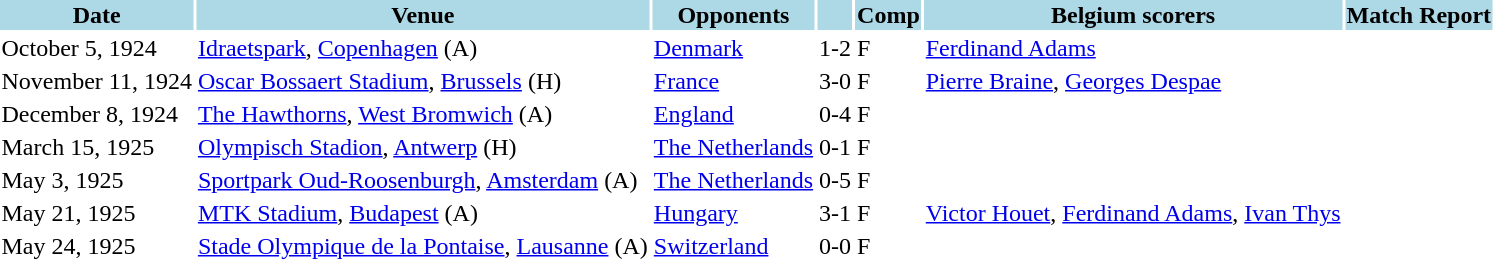<table>
<tr>
<th style="background: lightblue;">Date</th>
<th style="background: lightblue;">Venue</th>
<th style="background: lightblue;">Opponents</th>
<th style="background: lightblue;" align=center></th>
<th style="background: lightblue;" align=center>Comp</th>
<th style="background: lightblue;">Belgium scorers</th>
<th style="background: lightblue;">Match Report</th>
</tr>
<tr>
<td>October 5, 1924</td>
<td><a href='#'>Idraetspark</a>, <a href='#'>Copenhagen</a> (A)</td>
<td><a href='#'>Denmark</a></td>
<td>1-2</td>
<td>F</td>
<td><a href='#'>Ferdinand Adams</a></td>
<td></td>
</tr>
<tr>
<td>November 11, 1924</td>
<td><a href='#'>Oscar Bossaert Stadium</a>, <a href='#'>Brussels</a> (H)</td>
<td><a href='#'>France</a></td>
<td>3-0</td>
<td>F</td>
<td><a href='#'>Pierre Braine</a>, <a href='#'>Georges Despae</a></td>
<td></td>
</tr>
<tr>
<td>December 8, 1924</td>
<td><a href='#'>The Hawthorns</a>, <a href='#'>West Bromwich</a> (A)</td>
<td><a href='#'>England</a></td>
<td>0-4</td>
<td>F</td>
<td></td>
<td></td>
</tr>
<tr>
<td>March 15, 1925</td>
<td><a href='#'>Olympisch Stadion</a>, <a href='#'>Antwerp</a> (H)</td>
<td><a href='#'>The Netherlands</a></td>
<td>0-1</td>
<td>F</td>
<td></td>
<td></td>
</tr>
<tr>
<td>May 3, 1925</td>
<td><a href='#'>Sportpark Oud-Roosenburgh</a>, <a href='#'>Amsterdam</a> (A)</td>
<td><a href='#'>The Netherlands</a></td>
<td>0-5</td>
<td>F</td>
<td></td>
<td></td>
</tr>
<tr>
<td>May 21, 1925</td>
<td><a href='#'>MTK Stadium</a>, <a href='#'>Budapest</a> (A)</td>
<td><a href='#'>Hungary</a></td>
<td>3-1</td>
<td>F</td>
<td><a href='#'>Victor Houet</a>, <a href='#'>Ferdinand Adams</a>, <a href='#'>Ivan Thys</a></td>
<td></td>
</tr>
<tr>
<td>May 24, 1925</td>
<td><a href='#'>Stade Olympique de la Pontaise</a>, <a href='#'>Lausanne</a> (A)</td>
<td><a href='#'>Switzerland</a></td>
<td>0-0</td>
<td>F</td>
<td></td>
<td></td>
</tr>
</table>
